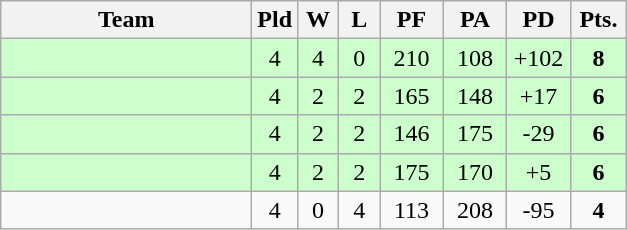<table class=wikitable style="text-align:center">
<tr>
<th width=160>Team</th>
<th width=20>Pld</th>
<th width=20>W</th>
<th width=20>L</th>
<th width=35>PF</th>
<th width=35>PA</th>
<th width=35>PD</th>
<th width=30>Pts.</th>
</tr>
<tr align="center" bgcolor="#CCFFCC">
<td align=left></td>
<td>4</td>
<td>4</td>
<td>0</td>
<td>210</td>
<td>108</td>
<td>+102</td>
<td><strong>8</strong></td>
</tr>
<tr align="center" bgcolor="#CCFFCC">
<td align=left></td>
<td>4</td>
<td>2</td>
<td>2</td>
<td>165</td>
<td>148</td>
<td>+17</td>
<td><strong>6</strong></td>
</tr>
<tr align="center" bgcolor="#CCFFCC">
<td align=left></td>
<td>4</td>
<td>2</td>
<td>2</td>
<td>146</td>
<td>175</td>
<td>-29</td>
<td><strong>6</strong></td>
</tr>
<tr align="center" bgcolor="#CCFFCC">
<td align=left></td>
<td>4</td>
<td>2</td>
<td>2</td>
<td>175</td>
<td>170</td>
<td>+5</td>
<td><strong>6</strong></td>
</tr>
<tr align="center" bgcolor=>
<td align=left></td>
<td>4</td>
<td>0</td>
<td>4</td>
<td>113</td>
<td>208</td>
<td>-95</td>
<td><strong>4</strong></td>
</tr>
</table>
